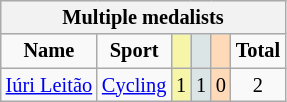<table class="wikitable" style="font-size:85%;">
<tr style="background:#efefef;">
<th colspan=7>Multiple medalists</th>
</tr>
<tr align=center>
<td><strong>Name</strong></td>
<td><strong>Sport</strong></td>
<td style="background:#f7f6a8;"></td>
<td style="background:#dce5e5;"></td>
<td style="background:#ffdab9;"></td>
<td><strong>Total</strong></td>
</tr>
<tr align=center>
<td><a href='#'>Iúri Leitão</a></td>
<td><a href='#'>Cycling</a></td>
<td style="background:#f7f6a8;">1</td>
<td style="background:#dce5e5;">1</td>
<td style="background:#ffdab9;">0</td>
<td>2</td>
</tr>
</table>
